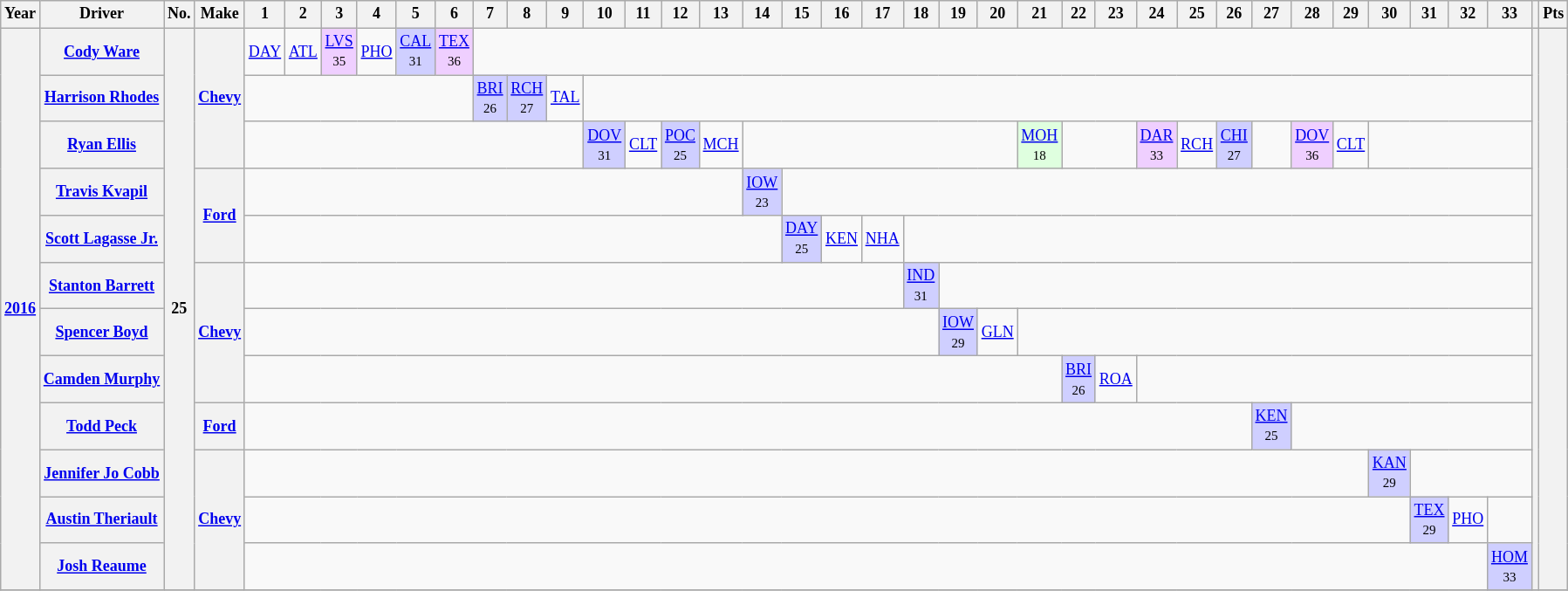<table class="wikitable" style="text-align:center; font-size:75%">
<tr>
<th>Year</th>
<th>Driver</th>
<th>No.</th>
<th>Make</th>
<th>1</th>
<th>2</th>
<th>3</th>
<th>4</th>
<th>5</th>
<th>6</th>
<th>7</th>
<th>8</th>
<th>9</th>
<th>10</th>
<th>11</th>
<th>12</th>
<th>13</th>
<th>14</th>
<th>15</th>
<th>16</th>
<th>17</th>
<th>18</th>
<th>19</th>
<th>20</th>
<th>21</th>
<th>22</th>
<th>23</th>
<th>24</th>
<th>25</th>
<th>26</th>
<th>27</th>
<th>28</th>
<th>29</th>
<th>30</th>
<th>31</th>
<th>32</th>
<th>33</th>
<th></th>
<th>Pts</th>
</tr>
<tr>
<th rowspan=12><a href='#'>2016</a></th>
<th><a href='#'>Cody Ware</a></th>
<th rowspan=12>25</th>
<th rowspan=3><a href='#'>Chevy</a></th>
<td><a href='#'>DAY</a></td>
<td><a href='#'>ATL</a></td>
<td style="background:#EFCFFF;"><a href='#'>LVS</a><br><small>35</small></td>
<td><a href='#'>PHO</a></td>
<td style="background:#CFCFFF;"><a href='#'>CAL</a><br><small>31</small></td>
<td style="background:#EFCFFF;"><a href='#'>TEX</a><br><small>36</small></td>
<td colspan=27></td>
<th rowspan=12></th>
<th rowspan=12></th>
</tr>
<tr>
<th><a href='#'>Harrison Rhodes</a></th>
<td colspan=6></td>
<td style="background:#CFCFFF;"><a href='#'>BRI</a><br><small>26</small></td>
<td style="background:#CFCFFF;"><a href='#'>RCH</a><br><small>27</small></td>
<td><a href='#'>TAL</a></td>
<td colspan=24></td>
</tr>
<tr>
<th><a href='#'>Ryan Ellis</a></th>
<td colspan=9></td>
<td style="background:#CFCFFF;"><a href='#'>DOV</a><br><small>31</small></td>
<td><a href='#'>CLT</a></td>
<td style="background:#CFCFFF;"><a href='#'>POC</a><br><small>25</small></td>
<td><a href='#'>MCH</a></td>
<td colspan=7></td>
<td style="background:#DFFFDF;"><a href='#'>MOH</a><br><small>18</small></td>
<td colspan=2></td>
<td style="background:#EFCFFF;"><a href='#'>DAR</a><br><small>33</small></td>
<td><a href='#'>RCH</a></td>
<td style="background:#CFCFFF;"><a href='#'>CHI</a><br><small>27</small></td>
<td></td>
<td style="background:#EFCFFF;"><a href='#'>DOV</a><br><small>36</small></td>
<td><a href='#'>CLT</a></td>
<td colspan=4></td>
</tr>
<tr>
<th><a href='#'>Travis Kvapil</a></th>
<th rowspan=2><a href='#'>Ford</a></th>
<td colspan=13></td>
<td style="background:#CFCFFF;"><a href='#'>IOW</a><br><small>23</small></td>
<td colspan=19></td>
</tr>
<tr>
<th><a href='#'>Scott Lagasse Jr.</a></th>
<td colspan=14></td>
<td style="background:#CFCFFF;"><a href='#'>DAY</a><br><small>25</small></td>
<td><a href='#'>KEN</a></td>
<td><a href='#'>NHA</a></td>
<td colspan=16></td>
</tr>
<tr>
<th><a href='#'>Stanton Barrett</a></th>
<th rowspan=3><a href='#'>Chevy</a></th>
<td colspan=17></td>
<td style="background:#CFCFFF;"><a href='#'>IND</a><br><small>31</small></td>
<td colspan=15></td>
</tr>
<tr>
<th><a href='#'>Spencer Boyd</a></th>
<td colspan=18></td>
<td style="background:#CFCFFF;"><a href='#'>IOW</a><br><small>29</small></td>
<td><a href='#'>GLN</a></td>
<td colspan=13></td>
</tr>
<tr>
<th><a href='#'>Camden Murphy</a></th>
<td colspan=21></td>
<td style="background:#CFCFFF;"><a href='#'>BRI</a><br><small>26</small></td>
<td><a href='#'>ROA</a></td>
<td colspan=10></td>
</tr>
<tr>
<th><a href='#'>Todd Peck</a></th>
<th><a href='#'>Ford</a></th>
<td colspan=26></td>
<td style="background:#CFCFFF;"><a href='#'>KEN</a><br><small>25</small></td>
<td colspan=6></td>
</tr>
<tr>
<th><a href='#'>Jennifer Jo Cobb</a></th>
<th rowspan=3><a href='#'>Chevy</a></th>
<td colspan=29></td>
<td style="background:#CFCFFF;"><a href='#'>KAN</a><br><small>29</small></td>
<td colspan=3></td>
</tr>
<tr>
<th><a href='#'>Austin Theriault</a></th>
<td colspan=30></td>
<td style="background:#CFCFFF;"><a href='#'>TEX</a><br><small>29</small></td>
<td><a href='#'>PHO</a></td>
<td></td>
</tr>
<tr>
<th><a href='#'>Josh Reaume</a></th>
<td colspan=32></td>
<td style="background:#CFCFFF;"><a href='#'>HOM</a><br><small>33</small></td>
</tr>
<tr>
</tr>
</table>
